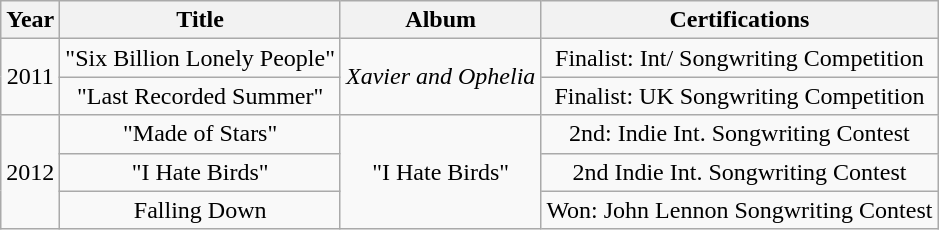<table class="wikitable" style="text-align: center;">
<tr>
<th>Year</th>
<th>Title</th>
<th>Album</th>
<th>Certifications</th>
</tr>
<tr>
<td rowspan="2">2011</td>
<td>"Six Billion Lonely People"</td>
<td rowspan="2"><em>Xavier and Ophelia</em></td>
<td>Finalist: Int/ Songwriting Competition</td>
</tr>
<tr>
<td>"Last Recorded Summer"</td>
<td>Finalist: UK Songwriting Competition</td>
</tr>
<tr>
<td rowspan="3">2012</td>
<td>"Made of Stars"</td>
<td rowspan="3">"I Hate Birds"</td>
<td>2nd: Indie Int. Songwriting Contest</td>
</tr>
<tr>
<td>"I Hate Birds"</td>
<td>2nd Indie Int. Songwriting Contest</td>
</tr>
<tr>
<td>Falling Down</td>
<td>Won: John Lennon Songwriting Contest</td>
</tr>
</table>
